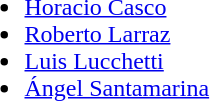<table>
<tr>
<td><br><ul><li><a href='#'>Horacio Casco</a></li><li><a href='#'>Roberto Larraz</a></li><li><a href='#'>Luis Lucchetti</a></li><li><a href='#'>Ángel Santamarina</a></li></ul></td>
</tr>
</table>
